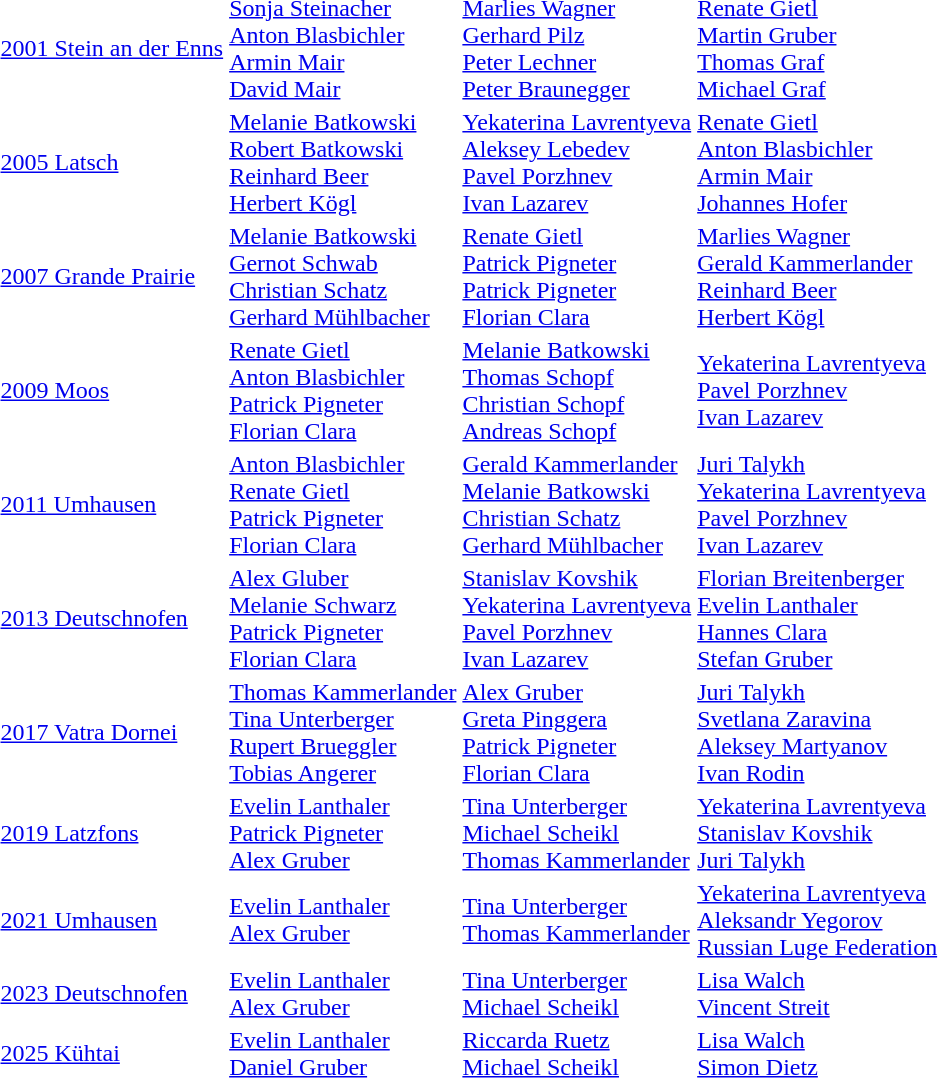<table>
<tr>
<td><a href='#'>2001 Stein an der Enns</a></td>
<td><a href='#'>Sonja Steinacher</a><br><a href='#'>Anton Blasbichler</a><br><a href='#'>Armin Mair</a><br><a href='#'>David Mair</a><br></td>
<td><a href='#'>Marlies Wagner</a><br><a href='#'>Gerhard Pilz</a><br><a href='#'>Peter Lechner</a><br><a href='#'>Peter Braunegger</a><br></td>
<td><a href='#'>Renate Gietl</a><br><a href='#'>Martin Gruber</a><br><a href='#'>Thomas Graf</a><br><a href='#'>Michael Graf</a><br></td>
</tr>
<tr>
<td><a href='#'>2005 Latsch</a></td>
<td><a href='#'>Melanie Batkowski</a><br><a href='#'>Robert Batkowski</a><br><a href='#'>Reinhard Beer</a><br><a href='#'>Herbert Kögl</a><br></td>
<td><a href='#'>Yekaterina Lavrentyeva</a><br><a href='#'>Aleksey Lebedev</a><br><a href='#'>Pavel Porzhnev</a><br><a href='#'>Ivan Lazarev</a><br></td>
<td><a href='#'>Renate Gietl</a><br><a href='#'>Anton Blasbichler</a><br><a href='#'>Armin Mair</a><br><a href='#'>Johannes Hofer</a><br></td>
</tr>
<tr>
<td><a href='#'>2007 Grande Prairie</a></td>
<td><a href='#'>Melanie Batkowski</a><br><a href='#'>Gernot Schwab</a><br><a href='#'>Christian Schatz</a><br><a href='#'>Gerhard Mühlbacher</a><br></td>
<td><a href='#'>Renate Gietl</a><br><a href='#'>Patrick Pigneter</a><br><a href='#'>Patrick Pigneter</a><br><a href='#'>Florian Clara</a><br></td>
<td><a href='#'>Marlies Wagner</a><br><a href='#'>Gerald Kammerlander</a><br><a href='#'>Reinhard Beer</a><br><a href='#'>Herbert Kögl</a><br></td>
</tr>
<tr>
<td><a href='#'>2009 Moos</a></td>
<td><a href='#'>Renate Gietl</a><br><a href='#'>Anton Blasbichler</a><br><a href='#'>Patrick Pigneter</a><br><a href='#'>Florian Clara</a><br></td>
<td><a href='#'>Melanie Batkowski</a><br><a href='#'>Thomas Schopf</a><br><a href='#'>Christian Schopf</a><br><a href='#'>Andreas Schopf</a><br></td>
<td><a href='#'>Yekaterina Lavrentyeva</a><br><a href='#'>Pavel Porzhnev</a><br><a href='#'>Ivan Lazarev</a><br></td>
</tr>
<tr>
<td><a href='#'>2011 Umhausen</a></td>
<td><a href='#'>Anton Blasbichler </a><br><a href='#'>Renate Gietl</a><br><a href='#'>Patrick Pigneter</a><br><a href='#'>Florian Clara</a><br></td>
<td><a href='#'>Gerald Kammerlander</a><br><a href='#'>Melanie Batkowski</a><br><a href='#'>Christian Schatz</a><br><a href='#'>Gerhard Mühlbacher</a><br></td>
<td><a href='#'>Juri Talykh</a><br><a href='#'>Yekaterina Lavrentyeva</a><br><a href='#'>Pavel Porzhnev</a><br><a href='#'>Ivan Lazarev</a><br></td>
</tr>
<tr>
<td><a href='#'>2013 Deutschnofen</a></td>
<td><a href='#'>Alex Gluber</a><br><a href='#'>Melanie Schwarz</a><br><a href='#'>Patrick Pigneter</a><br><a href='#'>Florian Clara</a><br></td>
<td><a href='#'>Stanislav Kovshik</a><br><a href='#'>Yekaterina Lavrentyeva</a><br><a href='#'>Pavel Porzhnev</a><br><a href='#'>Ivan Lazarev</a><br></td>
<td><a href='#'>Florian Breitenberger</a><br><a href='#'>Evelin Lanthaler</a><br><a href='#'>Hannes Clara</a><br><a href='#'>Stefan Gruber</a><br></td>
</tr>
<tr>
<td><a href='#'>2017 Vatra Dornei</a></td>
<td><a href='#'>Thomas Kammerlander</a><br><a href='#'>Tina Unterberger</a><br><a href='#'>Rupert Brueggler</a><br><a href='#'>Tobias Angerer</a><br></td>
<td><a href='#'>Alex Gruber</a><br><a href='#'>Greta Pinggera</a><br><a href='#'>Patrick Pigneter</a><br><a href='#'>Florian Clara</a><br></td>
<td><a href='#'>Juri Talykh</a><br><a href='#'>Svetlana Zaravina</a><br><a href='#'>Aleksey Martyanov</a><br><a href='#'>Ivan Rodin</a><br></td>
</tr>
<tr>
<td><a href='#'>2019 Latzfons</a></td>
<td><a href='#'>Evelin Lanthaler</a><br><a href='#'>Patrick Pigneter</a><br><a href='#'>Alex Gruber</a><br></td>
<td><a href='#'>Tina Unterberger</a><br><a href='#'>Michael Scheikl</a><br><a href='#'>Thomas Kammerlander</a><br></td>
<td><a href='#'>Yekaterina Lavrentyeva</a><br><a href='#'>Stanislav Kovshik</a><br><a href='#'>Juri Talykh</a><br></td>
</tr>
<tr>
<td><a href='#'>2021 Umhausen</a></td>
<td><a href='#'>Evelin Lanthaler</a><br><a href='#'>Alex Gruber</a><br></td>
<td><a href='#'>Tina Unterberger</a><br><a href='#'>Thomas Kammerlander</a><br></td>
<td><a href='#'>Yekaterina Lavrentyeva</a><br><a href='#'>Aleksandr Yegorov</a><br> <a href='#'>Russian Luge Federation</a></td>
</tr>
<tr>
<td><a href='#'>2023 Deutschnofen</a></td>
<td><a href='#'>Evelin Lanthaler</a><br><a href='#'>Alex Gruber</a><br></td>
<td><a href='#'>Tina Unterberger</a><br><a href='#'>Michael Scheikl</a><br></td>
<td><a href='#'>Lisa Walch</a><br><a href='#'>Vincent Streit</a><br></td>
</tr>
<tr>
<td><a href='#'>2025 Kühtai</a></td>
<td><a href='#'>Evelin Lanthaler</a><br><a href='#'>Daniel Gruber</a><br></td>
<td><a href='#'>Riccarda Ruetz</a><br><a href='#'>Michael Scheikl</a><br></td>
<td><a href='#'>Lisa Walch</a><br><a href='#'>Simon Dietz</a><br></td>
</tr>
</table>
